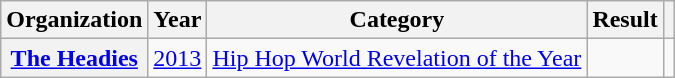<table class="wikitable sortable plainrowheaders" style="border:none; margin:0;">
<tr>
<th scope="col">Organization</th>
<th scope="col">Year</th>
<th scope="col">Category</th>
<th scope="col">Result</th>
<th class="unsortable" scope="col"></th>
</tr>
<tr>
<th scope="row"><a href='#'>The Headies</a></th>
<td><a href='#'>2013</a></td>
<td><a href='#'>Hip Hop World Revelation of the Year</a></td>
<td></td>
<td></td>
</tr>
</table>
